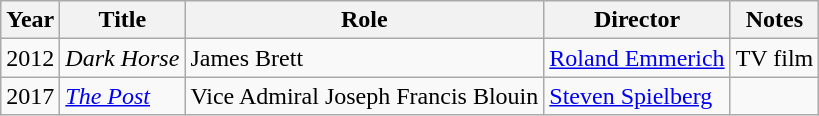<table class="wikitable sortable">
<tr>
<th>Year</th>
<th>Title</th>
<th>Role</th>
<th>Director</th>
<th class="unsortable">Notes</th>
</tr>
<tr>
<td>2012</td>
<td><em>Dark Horse</em></td>
<td>James Brett</td>
<td><a href='#'>Roland Emmerich</a></td>
<td>TV film</td>
</tr>
<tr>
<td>2017</td>
<td><em><a href='#'>The Post</a></em></td>
<td>Vice Admiral Joseph Francis Blouin</td>
<td><a href='#'>Steven Spielberg</a></td>
<td></td>
</tr>
</table>
